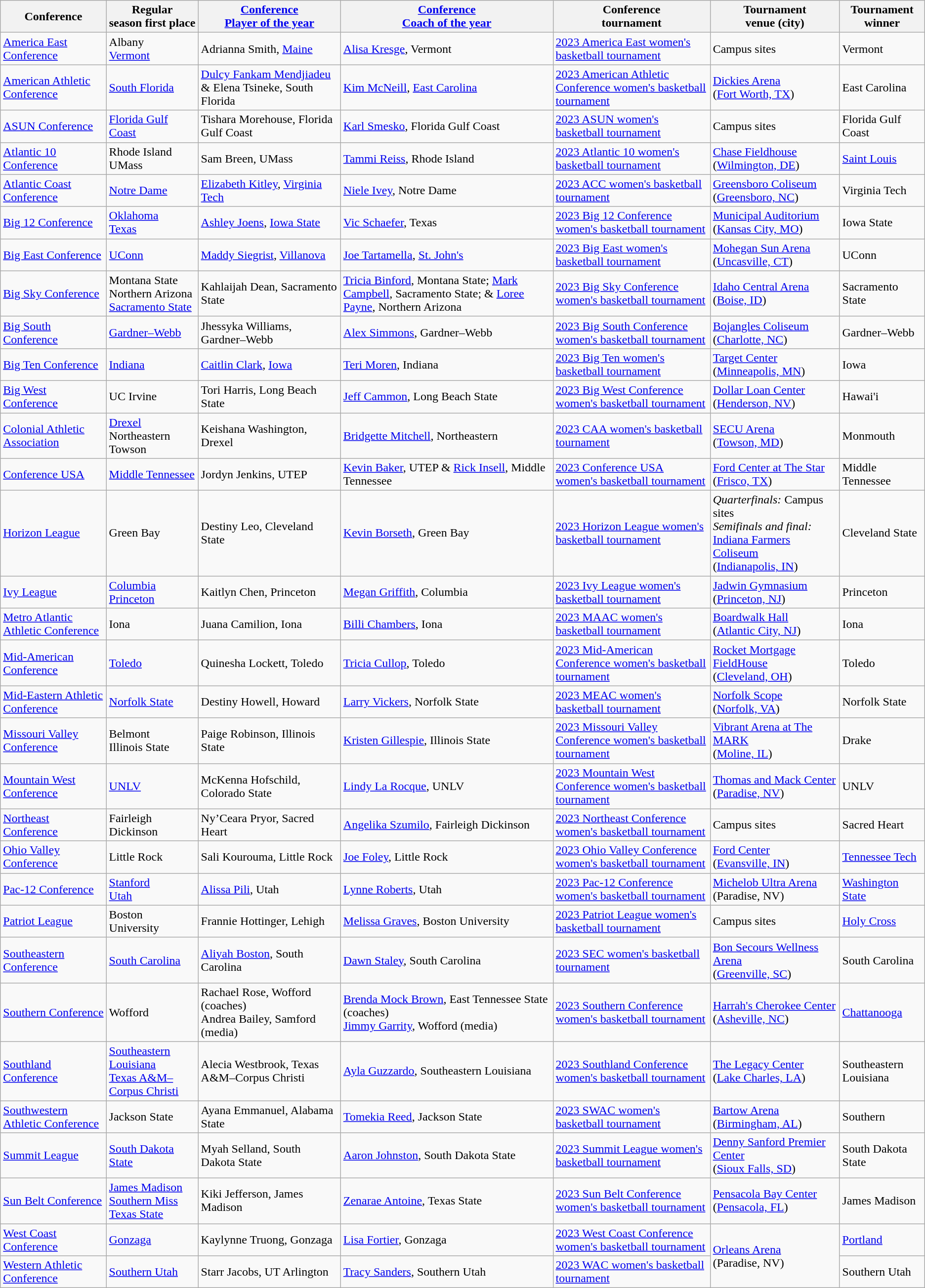<table class="wikitable">
<tr>
<th>Conference</th>
<th>Regular<br>season first place</th>
<th><a href='#'>Conference<br>Player of the year</a></th>
<th><a href='#'>Conference<br>Coach of the year</a></th>
<th>Conference<br>tournament</th>
<th>Tournament<br>venue (city)</th>
<th>Tournament<br>winner</th>
</tr>
<tr>
<td><a href='#'>America East Conference</a></td>
<td>Albany<br> <a href='#'>Vermont</a></td>
<td>Adrianna Smith, <a href='#'>Maine</a></td>
<td><a href='#'>Alisa Kresge</a>, Vermont</td>
<td><a href='#'>2023 America East women's basketball tournament</a></td>
<td>Campus sites</td>
<td>Vermont</td>
</tr>
<tr>
<td><a href='#'>American Athletic Conference</a></td>
<td><a href='#'>South Florida</a></td>
<td><a href='#'>Dulcy Fankam Mendjiadeu</a> & Elena Tsineke, South Florida</td>
<td><a href='#'>Kim McNeill</a>, <a href='#'>East Carolina</a></td>
<td><a href='#'>2023 American Athletic Conference women's basketball tournament</a></td>
<td><a href='#'>Dickies Arena</a><br>(<a href='#'>Fort Worth, TX</a>)</td>
<td>East Carolina</td>
</tr>
<tr>
<td><a href='#'>ASUN Conference</a></td>
<td><a href='#'>Florida Gulf Coast</a></td>
<td>Tishara Morehouse, Florida Gulf Coast</td>
<td><a href='#'>Karl Smesko</a>, Florida Gulf Coast</td>
<td><a href='#'>2023 ASUN women's basketball tournament</a></td>
<td>Campus sites</td>
<td>Florida Gulf Coast</td>
</tr>
<tr>
<td><a href='#'>Atlantic 10 Conference</a></td>
<td>Rhode Island<br>UMass</td>
<td>Sam Breen, UMass</td>
<td><a href='#'>Tammi Reiss</a>, Rhode Island</td>
<td><a href='#'>2023 Atlantic 10 women's basketball tournament</a></td>
<td><a href='#'>Chase Fieldhouse</a><br>(<a href='#'>Wilmington, DE</a>)</td>
<td><a href='#'>Saint Louis</a></td>
</tr>
<tr>
<td><a href='#'>Atlantic Coast Conference</a></td>
<td><a href='#'>Notre Dame</a></td>
<td><a href='#'>Elizabeth Kitley</a>, <a href='#'>Virginia Tech</a></td>
<td><a href='#'>Niele Ivey</a>, Notre Dame</td>
<td><a href='#'>2023 ACC women's basketball tournament</a></td>
<td><a href='#'>Greensboro Coliseum</a><br>(<a href='#'>Greensboro, NC</a>)</td>
<td>Virginia Tech</td>
</tr>
<tr>
<td><a href='#'>Big 12 Conference</a></td>
<td><a href='#'>Oklahoma</a><br><a href='#'>Texas</a></td>
<td><a href='#'>Ashley Joens</a>, <a href='#'>Iowa State</a></td>
<td><a href='#'>Vic Schaefer</a>, Texas</td>
<td><a href='#'>2023 Big 12 Conference women's basketball tournament</a></td>
<td><a href='#'>Municipal Auditorium</a><br>(<a href='#'>Kansas City, MO</a>)</td>
<td>Iowa State</td>
</tr>
<tr>
<td><a href='#'>Big East Conference</a></td>
<td><a href='#'>UConn</a></td>
<td><a href='#'>Maddy Siegrist</a>, <a href='#'>Villanova</a></td>
<td><a href='#'>Joe Tartamella</a>, <a href='#'>St. John's</a></td>
<td><a href='#'>2023 Big East women's basketball tournament</a></td>
<td><a href='#'>Mohegan Sun Arena</a><br>(<a href='#'>Uncasville, CT</a>)</td>
<td>UConn</td>
</tr>
<tr>
<td><a href='#'>Big Sky Conference</a></td>
<td>Montana State<br>Northern Arizona<br><a href='#'>Sacramento State</a></td>
<td>Kahlaijah Dean, Sacramento State</td>
<td><a href='#'>Tricia Binford</a>, Montana State; <a href='#'>Mark Campbell</a>, Sacramento State; & <a href='#'>Loree Payne</a>, Northern Arizona</td>
<td><a href='#'>2023 Big Sky Conference women's basketball tournament</a></td>
<td><a href='#'>Idaho Central Arena</a><br>(<a href='#'>Boise, ID</a>)</td>
<td>Sacramento State</td>
</tr>
<tr>
<td><a href='#'>Big South Conference</a></td>
<td><a href='#'>Gardner–Webb</a></td>
<td>Jhessyka Williams, Gardner–Webb</td>
<td><a href='#'>Alex Simmons</a>, Gardner–Webb</td>
<td><a href='#'>2023 Big South Conference women's basketball tournament</a></td>
<td><a href='#'>Bojangles Coliseum</a><br>(<a href='#'>Charlotte, NC</a>)</td>
<td>Gardner–Webb</td>
</tr>
<tr>
<td><a href='#'>Big Ten Conference</a></td>
<td><a href='#'>Indiana</a></td>
<td><a href='#'>Caitlin Clark</a>, <a href='#'>Iowa</a></td>
<td><a href='#'>Teri Moren</a>, Indiana</td>
<td><a href='#'>2023 Big Ten women's basketball tournament</a></td>
<td><a href='#'>Target Center</a><br>(<a href='#'>Minneapolis, MN</a>)</td>
<td>Iowa</td>
</tr>
<tr>
<td><a href='#'>Big West Conference</a></td>
<td>UC Irvine</td>
<td>Tori Harris, Long Beach State</td>
<td><a href='#'>Jeff Cammon</a>, Long Beach State</td>
<td><a href='#'>2023 Big West Conference women's basketball tournament</a></td>
<td><a href='#'>Dollar Loan Center</a><br>(<a href='#'>Henderson, NV</a>)</td>
<td>Hawai'i</td>
</tr>
<tr>
<td><a href='#'>Colonial Athletic Association</a></td>
<td><a href='#'>Drexel</a><br>Northeastern<br>Towson</td>
<td>Keishana Washington, Drexel</td>
<td><a href='#'>Bridgette Mitchell</a>, Northeastern</td>
<td><a href='#'>2023 CAA women's basketball tournament</a></td>
<td><a href='#'>SECU Arena</a><br>(<a href='#'>Towson, MD</a>)</td>
<td>Monmouth</td>
</tr>
<tr>
<td><a href='#'>Conference USA</a></td>
<td><a href='#'>Middle Tennessee</a></td>
<td>Jordyn Jenkins, UTEP</td>
<td><a href='#'>Kevin Baker</a>, UTEP & <a href='#'>Rick Insell</a>, Middle Tennessee</td>
<td><a href='#'>2023 Conference USA women's basketball tournament</a></td>
<td><a href='#'>Ford Center at The Star</a><br>(<a href='#'>Frisco, TX</a>)</td>
<td>Middle Tennessee</td>
</tr>
<tr>
<td><a href='#'>Horizon League</a></td>
<td>Green Bay</td>
<td>Destiny Leo, Cleveland State</td>
<td><a href='#'>Kevin Borseth</a>, Green Bay</td>
<td><a href='#'>2023 Horizon League women's basketball tournament</a></td>
<td><em>Quarterfinals:</em> Campus sites<br><em>Semifinals and final: </em><a href='#'>Indiana Farmers Coliseum</a><br>(<a href='#'>Indianapolis, IN</a>)</td>
<td>Cleveland State</td>
</tr>
<tr>
<td><a href='#'>Ivy League</a></td>
<td><a href='#'>Columbia</a><br><a href='#'>Princeton</a></td>
<td>Kaitlyn Chen, Princeton</td>
<td><a href='#'>Megan Griffith</a>, Columbia</td>
<td><a href='#'>2023 Ivy League women's basketball tournament</a></td>
<td><a href='#'>Jadwin Gymnasium</a><br>(<a href='#'>Princeton, NJ</a>)</td>
<td>Princeton</td>
</tr>
<tr>
<td><a href='#'>Metro Atlantic Athletic Conference</a></td>
<td>Iona</td>
<td>Juana Camilion, Iona</td>
<td><a href='#'>Billi Chambers</a>, Iona</td>
<td><a href='#'>2023 MAAC women's basketball tournament</a></td>
<td><a href='#'>Boardwalk Hall</a><br>(<a href='#'>Atlantic City, NJ</a>)</td>
<td>Iona</td>
</tr>
<tr>
<td><a href='#'>Mid-American Conference</a></td>
<td><a href='#'>Toledo</a></td>
<td>Quinesha Lockett, Toledo</td>
<td><a href='#'>Tricia Cullop</a>, Toledo</td>
<td><a href='#'>2023 Mid-American Conference women's basketball tournament</a></td>
<td><a href='#'>Rocket Mortgage FieldHouse</a><br>(<a href='#'>Cleveland, OH</a>)</td>
<td>Toledo</td>
</tr>
<tr>
<td><a href='#'>Mid-Eastern Athletic Conference</a></td>
<td><a href='#'>Norfolk State</a></td>
<td>Destiny Howell, Howard</td>
<td><a href='#'>Larry Vickers</a>, Norfolk State</td>
<td><a href='#'>2023 MEAC women's basketball tournament</a></td>
<td><a href='#'>Norfolk Scope</a><br>(<a href='#'>Norfolk, VA</a>)</td>
<td>Norfolk State</td>
</tr>
<tr>
<td><a href='#'>Missouri Valley Conference</a></td>
<td>Belmont<br>Illinois State</td>
<td>Paige Robinson, Illinois State</td>
<td><a href='#'>Kristen Gillespie</a>, Illinois State</td>
<td><a href='#'>2023 Missouri Valley Conference women's basketball tournament</a></td>
<td><a href='#'>Vibrant Arena at The MARK</a><br>(<a href='#'>Moline, IL</a>)</td>
<td>Drake</td>
</tr>
<tr>
<td><a href='#'>Mountain West Conference</a></td>
<td><a href='#'>UNLV</a></td>
<td>McKenna Hofschild, Colorado State</td>
<td><a href='#'>Lindy La Rocque</a>, UNLV</td>
<td><a href='#'>2023 Mountain West Conference women's basketball tournament</a></td>
<td><a href='#'>Thomas and Mack Center</a><br>(<a href='#'>Paradise, NV</a>)</td>
<td>UNLV</td>
</tr>
<tr>
<td><a href='#'>Northeast Conference</a></td>
<td>Fairleigh Dickinson</td>
<td>Ny’Ceara Pryor, Sacred Heart</td>
<td><a href='#'>Angelika Szumilo</a>, Fairleigh Dickinson</td>
<td><a href='#'>2023 Northeast Conference women's basketball tournament</a></td>
<td>Campus sites</td>
<td>Sacred Heart</td>
</tr>
<tr>
<td><a href='#'>Ohio Valley Conference</a></td>
<td>Little Rock</td>
<td>Sali Kourouma, Little Rock</td>
<td><a href='#'>Joe Foley</a>, Little Rock</td>
<td><a href='#'>2023 Ohio Valley Conference women's basketball tournament</a></td>
<td><a href='#'>Ford Center</a><br>(<a href='#'>Evansville, IN</a>)</td>
<td><a href='#'>Tennessee Tech</a></td>
</tr>
<tr>
<td><a href='#'>Pac-12 Conference</a></td>
<td><a href='#'>Stanford</a><br><a href='#'>Utah</a></td>
<td><a href='#'>Alissa Pili</a>, Utah</td>
<td><a href='#'>Lynne Roberts</a>, Utah</td>
<td><a href='#'>2023 Pac-12 Conference women's basketball tournament</a></td>
<td><a href='#'>Michelob Ultra Arena</a><br>(Paradise, NV)</td>
<td><a href='#'>Washington State</a></td>
</tr>
<tr>
<td><a href='#'>Patriot League</a></td>
<td>Boston University</td>
<td>Frannie Hottinger, Lehigh</td>
<td><a href='#'>Melissa Graves</a>, Boston University</td>
<td><a href='#'>2023 Patriot League women's basketball tournament</a></td>
<td>Campus sites</td>
<td><a href='#'>Holy Cross</a></td>
</tr>
<tr>
<td><a href='#'>Southeastern Conference</a></td>
<td><a href='#'>South Carolina</a></td>
<td><a href='#'>Aliyah Boston</a>, South Carolina</td>
<td><a href='#'>Dawn Staley</a>, South Carolina</td>
<td><a href='#'>2023 SEC women's basketball tournament</a></td>
<td><a href='#'>Bon Secours Wellness Arena</a><br>(<a href='#'>Greenville, SC</a>)</td>
<td>South Carolina</td>
</tr>
<tr>
<td><a href='#'>Southern Conference</a></td>
<td>Wofford</td>
<td>Rachael Rose, Wofford (coaches)<br>Andrea Bailey, Samford (media)</td>
<td><a href='#'>Brenda Mock Brown</a>, East Tennessee State (coaches)<br><a href='#'>Jimmy Garrity</a>, Wofford (media)</td>
<td><a href='#'>2023 Southern Conference women's basketball tournament</a></td>
<td><a href='#'>Harrah's Cherokee Center</a><br>(<a href='#'>Asheville, NC</a>)</td>
<td><a href='#'>Chattanooga</a></td>
</tr>
<tr>
<td><a href='#'>Southland Conference</a></td>
<td><a href='#'>Southeastern Louisiana</a><br><a href='#'>Texas A&M–Corpus Christi</a></td>
<td>Alecia Westbrook, Texas A&M–Corpus Christi</td>
<td><a href='#'>Ayla Guzzardo</a>, Southeastern Louisiana</td>
<td><a href='#'>2023 Southland Conference women's basketball tournament</a></td>
<td><a href='#'>The Legacy Center</a><br>(<a href='#'>Lake Charles, LA</a>)</td>
<td>Southeastern Louisiana</td>
</tr>
<tr>
<td><a href='#'>Southwestern Athletic Conference</a></td>
<td>Jackson State</td>
<td>Ayana Emmanuel, Alabama State</td>
<td><a href='#'>Tomekia Reed</a>, Jackson State</td>
<td><a href='#'>2023 SWAC women's basketball tournament</a></td>
<td><a href='#'>Bartow Arena</a><br>(<a href='#'>Birmingham, AL</a>)</td>
<td>Southern</td>
</tr>
<tr>
<td><a href='#'>Summit League</a></td>
<td><a href='#'>South Dakota State</a></td>
<td>Myah Selland, South Dakota State</td>
<td><a href='#'>Aaron Johnston</a>, South Dakota State</td>
<td><a href='#'>2023 Summit League women's basketball tournament</a></td>
<td><a href='#'>Denny Sanford Premier Center</a><br>(<a href='#'>Sioux Falls, SD</a>)</td>
<td>South Dakota State</td>
</tr>
<tr>
<td><a href='#'>Sun Belt Conference</a></td>
<td><a href='#'>James Madison</a><br><a href='#'>Southern Miss</a><br><a href='#'>Texas State</a></td>
<td>Kiki Jefferson, James Madison</td>
<td><a href='#'>Zenarae Antoine</a>, Texas State</td>
<td><a href='#'>2023 Sun Belt Conference women's basketball tournament</a></td>
<td><a href='#'>Pensacola Bay Center</a><br>(<a href='#'>Pensacola, FL</a>)</td>
<td>James Madison</td>
</tr>
<tr>
<td><a href='#'>West Coast Conference</a></td>
<td><a href='#'>Gonzaga</a></td>
<td>Kaylynne Truong, Gonzaga</td>
<td><a href='#'>Lisa Fortier</a>, Gonzaga</td>
<td><a href='#'>2023 West Coast Conference women's basketball tournament</a></td>
<td rowspan=2><a href='#'>Orleans Arena</a><br>(Paradise, NV)</td>
<td><a href='#'>Portland</a></td>
</tr>
<tr>
<td><a href='#'>Western Athletic Conference</a></td>
<td><a href='#'>Southern Utah</a></td>
<td>Starr Jacobs, UT Arlington</td>
<td><a href='#'>Tracy Sanders</a>, Southern Utah</td>
<td><a href='#'>2023 WAC women's basketball tournament</a></td>
<td>Southern Utah</td>
</tr>
</table>
